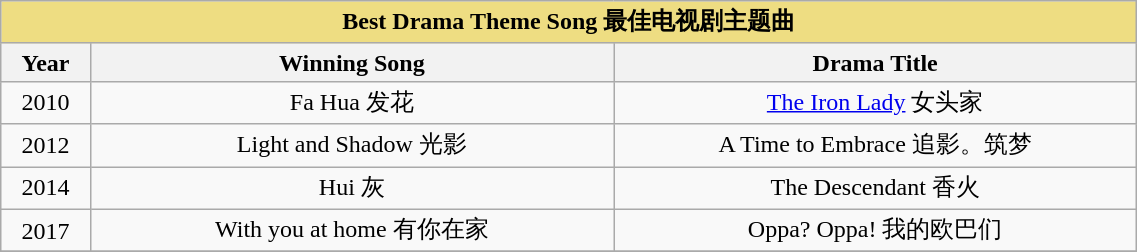<table class="sortable wikitable" width="60%" cellpadding="5" style="text-align:center">
<tr>
<th colspan=4 style="background-color:#EEDD82"><strong>Best Drama Theme Song 最佳电视剧主题曲</strong></th>
</tr>
<tr>
<th width=5%>Year</th>
<th width="30%">Winning Song</th>
<th width="30%">Drama Title</th>
</tr>
<tr>
<td>2010</td>
<td>Fa Hua 发花 <br></td>
<td><a href='#'>The Iron Lady</a> 女头家</td>
</tr>
<tr>
<td>2012</td>
<td>Light and Shadow 光影 <br> </td>
<td>A Time to Embrace 追影。筑梦</td>
</tr>
<tr>
<td>2014</td>
<td>Hui 灰 <br> </td>
<td>The Descendant 香火</td>
</tr>
<tr>
<td>2017</td>
<td>With you at home 有你在家 <br> </td>
<td>Oppa? Oppa! 我的欧巴们</td>
</tr>
<tr>
</tr>
</table>
